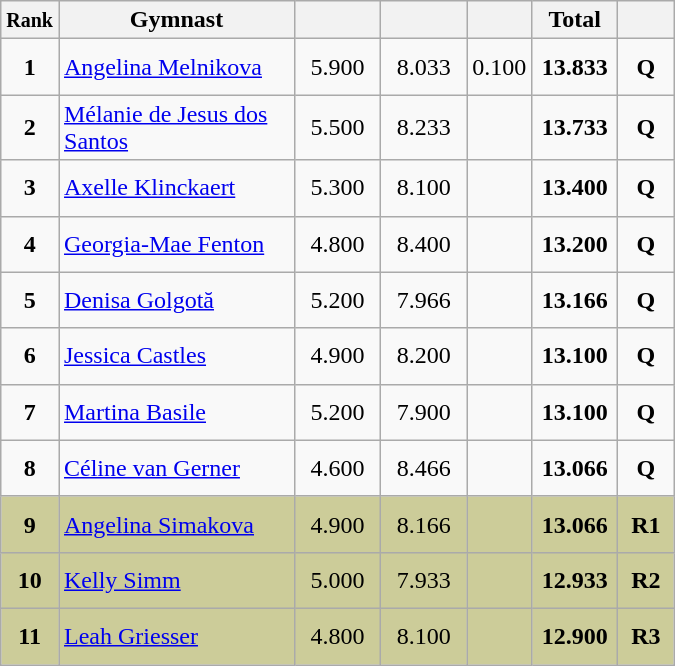<table style="text-align:center;" class="wikitable sortable">
<tr>
<th scope="col" style="width:15px;"><small>Rank</small></th>
<th scope="col" style="width:150px;">Gymnast</th>
<th scope="col" style="width:50px;"><small></small></th>
<th scope="col" style="width:50px;"><small></small></th>
<th scope="col" style="width:20px;"><small></small></th>
<th scope="col" style="width:50px;">Total</th>
<th scope="col" style="width:30px;"><small></small></th>
</tr>
<tr>
<td scope="row" style="text-align:center"><strong>1</strong></td>
<td style="height:30px; text-align:left;"> <a href='#'>Angelina Melnikova</a></td>
<td>5.900</td>
<td>8.033</td>
<td>0.100</td>
<td><strong>13.833</strong></td>
<td><strong>Q</strong></td>
</tr>
<tr>
<td scope="row" style="text-align:center"><strong>2</strong></td>
<td style="height:30px; text-align:left;"> <a href='#'>Mélanie de Jesus dos Santos</a></td>
<td>5.500</td>
<td>8.233</td>
<td></td>
<td><strong>13.733</strong></td>
<td><strong>Q</strong></td>
</tr>
<tr>
<td scope="row" style="text-align:center"><strong>3</strong></td>
<td style="height:30px; text-align:left;"> <a href='#'>Axelle Klinckaert</a></td>
<td>5.300</td>
<td>8.100</td>
<td></td>
<td><strong>13.400</strong></td>
<td><strong>Q</strong></td>
</tr>
<tr>
<td scope="row" style="text-align:center"><strong>4</strong></td>
<td style="height:30px; text-align:left;"> <a href='#'>Georgia-Mae Fenton</a></td>
<td>4.800</td>
<td>8.400</td>
<td></td>
<td><strong>13.200</strong></td>
<td><strong>Q</strong></td>
</tr>
<tr>
<td scope="row" style="text-align:center"><strong>5</strong></td>
<td style="height:30px; text-align:left;"> <a href='#'>Denisa Golgotă</a></td>
<td>5.200</td>
<td>7.966</td>
<td></td>
<td><strong>13.166</strong></td>
<td><strong>Q</strong></td>
</tr>
<tr>
<td scope="row" style="text-align:center"><strong>6</strong></td>
<td style="height:30px; text-align:left;"> <a href='#'>Jessica Castles</a></td>
<td>4.900</td>
<td>8.200</td>
<td></td>
<td><strong>13.100</strong></td>
<td><strong>Q</strong></td>
</tr>
<tr>
<td scope="row" style="text-align:center"><strong>7</strong></td>
<td style="height:30px; text-align:left;"> <a href='#'>Martina Basile</a></td>
<td>5.200</td>
<td>7.900</td>
<td></td>
<td><strong>13.100</strong></td>
<td><strong>Q</strong></td>
</tr>
<tr>
<td scope="row" style="text-align:center"><strong>8</strong></td>
<td style="height:30px; text-align:left;"> <a href='#'>Céline van Gerner</a></td>
<td>4.600</td>
<td>8.466</td>
<td></td>
<td><strong>13.066</strong></td>
<td><strong>Q</strong></td>
</tr>
<tr style="background:#cccc99;">
<td scope="row" style="text-align:center"><strong>9</strong></td>
<td style="height:30px; text-align:left;"> <a href='#'>Angelina Simakova</a></td>
<td>4.900</td>
<td>8.166</td>
<td></td>
<td><strong>13.066</strong></td>
<td><strong>R1</strong></td>
</tr>
<tr style="background:#cccc99;">
<td scope="row" style="text-align:center"><strong>10</strong></td>
<td style="height:30px; text-align:left;"> <a href='#'>Kelly Simm</a></td>
<td>5.000</td>
<td>7.933</td>
<td></td>
<td><strong>12.933</strong></td>
<td><strong>R2</strong></td>
</tr>
<tr style="background:#cccc99;">
<td scope="row" style="text-align:center"><strong>11</strong></td>
<td style="height:30px; text-align:left;"> <a href='#'>Leah Griesser</a></td>
<td>4.800</td>
<td>8.100</td>
<td></td>
<td><strong>12.900</strong></td>
<td><strong>R3</strong></td>
</tr>
</table>
